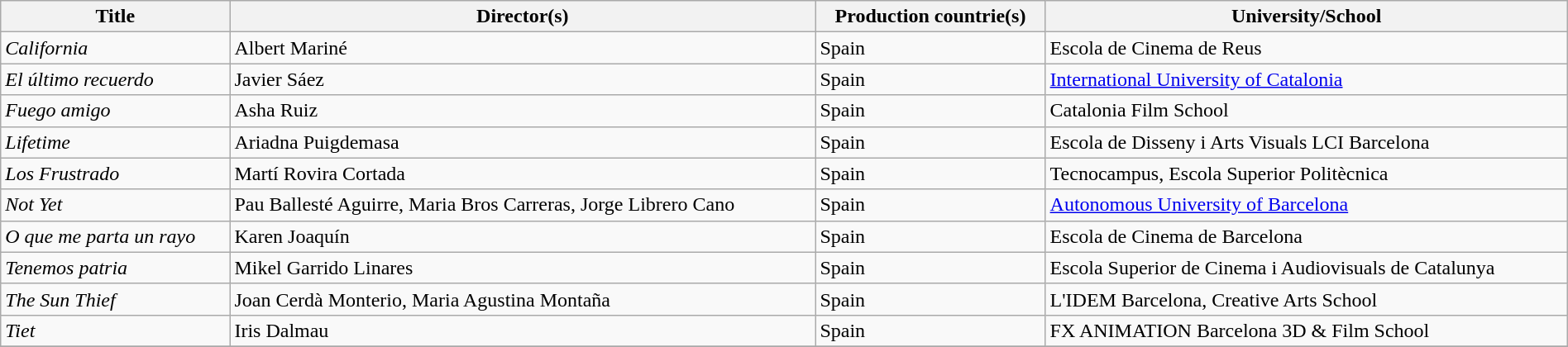<table class="sortable wikitable" style="width:100%; margin-bottom:4px" cellpadding="5">
<tr>
<th scope="col">Title</th>
<th scope="col">Director(s)</th>
<th scope="col">Production countrie(s)</th>
<th scope="col">University/School</th>
</tr>
<tr>
<td><em>California</em></td>
<td>Albert Mariné</td>
<td>Spain</td>
<td>Escola de Cinema de Reus</td>
</tr>
<tr>
<td><em>El último recuerdo</em></td>
<td>Javier Sáez</td>
<td>Spain</td>
<td><a href='#'>International University of Catalonia</a></td>
</tr>
<tr>
<td><em>Fuego amigo</em></td>
<td>Asha Ruiz</td>
<td>Spain</td>
<td>Catalonia Film School</td>
</tr>
<tr>
<td><em>Lifetime</em></td>
<td>Ariadna Puigdemasa</td>
<td>Spain</td>
<td>Escola de Disseny i Arts Visuals LCI Barcelona</td>
</tr>
<tr>
<td><em>Los Frustrado</em></td>
<td>Martí Rovira Cortada</td>
<td>Spain</td>
<td>Tecnocampus, Escola Superior Politècnica</td>
</tr>
<tr>
<td><em>Not Yet</em></td>
<td>Pau Ballesté Aguirre, Maria Bros Carreras, Jorge Librero Cano</td>
<td>Spain</td>
<td><a href='#'>Autonomous University of Barcelona</a></td>
</tr>
<tr>
<td><em>O que me parta un rayo</em></td>
<td>Karen Joaquín</td>
<td>Spain</td>
<td>Escola de Cinema de Barcelona</td>
</tr>
<tr>
<td><em>Tenemos patria</em></td>
<td>Mikel Garrido Linares</td>
<td>Spain</td>
<td>Escola Superior de Cinema i Audiovisuals de Catalunya</td>
</tr>
<tr>
<td><em>The Sun Thief</em></td>
<td>Joan Cerdà Monterio, Maria Agustina Montaña</td>
<td>Spain</td>
<td>L'IDEM Barcelona, Creative Arts School</td>
</tr>
<tr>
<td><em>Tiet</em></td>
<td>Iris Dalmau</td>
<td>Spain</td>
<td>FX ANIMATION Barcelona 3D & Film School</td>
</tr>
<tr>
</tr>
</table>
